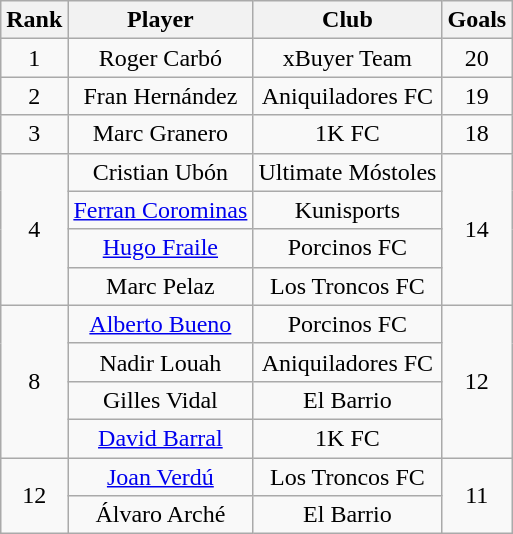<table class="wikitable" style="text-align:center">
<tr>
<th>Rank</th>
<th>Player</th>
<th>Club</th>
<th>Goals</th>
</tr>
<tr>
<td>1</td>
<td> Roger Carbó</td>
<td>xBuyer Team</td>
<td>20</td>
</tr>
<tr>
<td>2</td>
<td> Fran Hernández</td>
<td>Aniquiladores FC</td>
<td>19</td>
</tr>
<tr>
<td>3</td>
<td> Marc Granero</td>
<td>1K FC</td>
<td>18</td>
</tr>
<tr>
<td rowspan=4>4</td>
<td> Cristian Ubón</td>
<td>Ultimate Móstoles</td>
<td rowspan=4>14</td>
</tr>
<tr>
<td> <a href='#'>Ferran Corominas</a></td>
<td>Kunisports</td>
</tr>
<tr>
<td> <a href='#'>Hugo Fraile</a></td>
<td>Porcinos FC</td>
</tr>
<tr>
<td> Marc Pelaz</td>
<td>Los Troncos FC</td>
</tr>
<tr>
<td rowspan=4>8</td>
<td> <a href='#'>Alberto Bueno</a></td>
<td>Porcinos FC</td>
<td rowspan=4>12</td>
</tr>
<tr>
<td> Nadir Louah</td>
<td>Aniquiladores FC</td>
</tr>
<tr>
<td> Gilles Vidal</td>
<td>El Barrio</td>
</tr>
<tr>
<td> <a href='#'>David Barral</a></td>
<td>1K FC</td>
</tr>
<tr>
<td rowspan=2>12</td>
<td> <a href='#'>Joan Verdú</a></td>
<td>Los Troncos FC</td>
<td rowspan=2>11</td>
</tr>
<tr>
<td> Álvaro Arché</td>
<td>El Barrio</td>
</tr>
</table>
